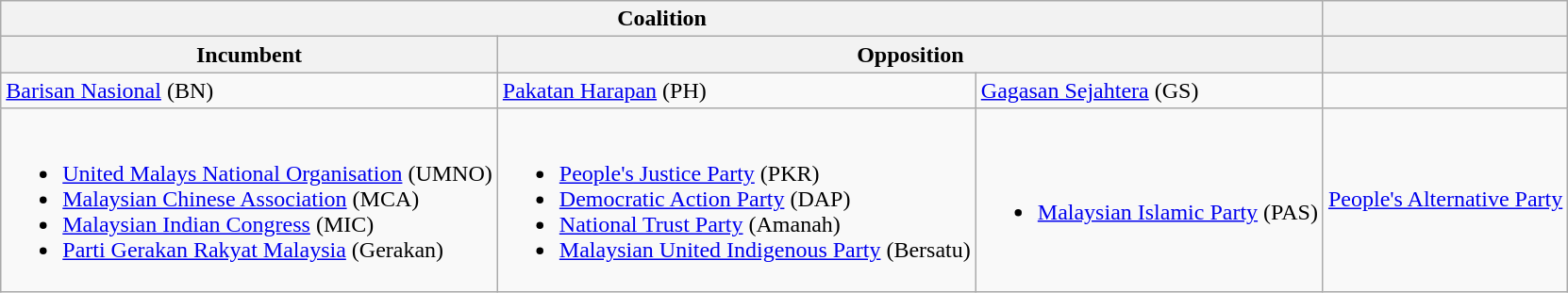<table class="wikitable">
<tr>
<th colspan="3">Coalition</th>
<th></th>
</tr>
<tr>
<th>Incumbent</th>
<th colspan="2">Opposition</th>
<th></th>
</tr>
<tr>
<td><a href='#'>Barisan Nasional</a> (BN)</td>
<td><a href='#'>Pakatan Harapan</a> (PH)</td>
<td><a href='#'>Gagasan Sejahtera</a> (GS)</td>
<td></td>
</tr>
<tr>
<td><br><ul><li> <a href='#'>United Malays National Organisation</a> (UMNO)</li><li> <a href='#'>Malaysian Chinese Association</a> (MCA)</li><li> <a href='#'>Malaysian Indian Congress</a> (MIC)</li><li> <a href='#'>Parti Gerakan Rakyat Malaysia</a> (Gerakan)</li></ul></td>
<td><br><ul><li> <a href='#'>People's Justice Party</a> (PKR)</li><li> <a href='#'>Democratic Action Party</a> (DAP)</li><li> <a href='#'>National Trust Party</a> (Amanah)</li><li> <a href='#'>Malaysian United Indigenous Party</a> (Bersatu)</li></ul></td>
<td><br><ul><li> <a href='#'>Malaysian Islamic Party</a> (PAS)</li></ul></td>
<td><a href='#'>People's Alternative Party</a></td>
</tr>
</table>
